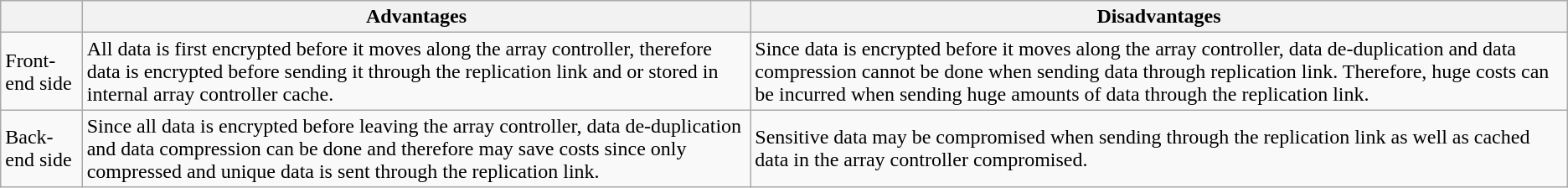<table class="wikitable">
<tr>
<th></th>
<th>Advantages</th>
<th>Disadvantages</th>
</tr>
<tr>
<td>Front-end side</td>
<td>All data is first encrypted before it moves along the array controller, therefore data is encrypted before sending it through the replication link and or stored in internal array controller cache.</td>
<td>Since data is encrypted before it moves along the array controller, data de-duplication and data compression cannot be done when sending data through replication link. Therefore, huge costs can be incurred when sending huge amounts of data through the replication link.</td>
</tr>
<tr>
<td>Back-end side</td>
<td>Since all data is encrypted before leaving the array controller, data de-duplication and data compression can be done and therefore may save costs since only compressed and unique data is sent through the replication link.</td>
<td>Sensitive data may be compromised when sending through the replication link as well as cached data in the array controller compromised.</td>
</tr>
</table>
